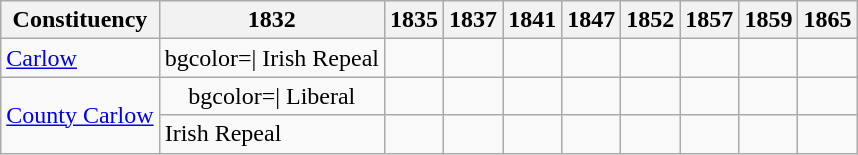<table class=wikitable sortable>
<tr>
<th>Constituency</th>
<th>1832</th>
<th>1835</th>
<th>1837</th>
<th>1841</th>
<th>1847</th>
<th>1852</th>
<th>1857</th>
<th>1859</th>
<th>1865</th>
</tr>
<tr>
<td><a href='#'>Carlow</a></td>
<td align=center>bgcolor=| Irish Repeal</td>
<td></td>
<td></td>
<td></td>
<td></td>
<td></td>
<td></td>
<td></td>
<td></td>
</tr>
<tr>
<td rowspan=2><a href='#'>County Carlow</a></td>
<td align=center>bgcolor=| Liberal</td>
<td></td>
<td></td>
<td></td>
<td></td>
<td></td>
<td></td>
<td></td>
<td></td>
</tr>
<tr>
<td bgcolor=>Irish Repeal</td>
<td></td>
<td></td>
<td></td>
<td></td>
<td></td>
<td></td>
<td></td>
<td></td>
</tr>
</table>
